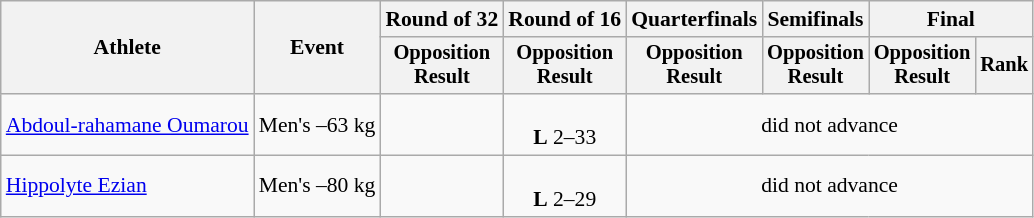<table class="wikitable" style="text-align:left; font-size:90%">
<tr>
<th rowspan="2">Athlete</th>
<th rowspan="2">Event</th>
<th>Round of 32</th>
<th>Round of 16</th>
<th>Quarterfinals</th>
<th>Semifinals</th>
<th colspan=2>Final</th>
</tr>
<tr style="font-size: 95%">
<th>Opposition<br>Result</th>
<th>Opposition<br>Result</th>
<th>Opposition<br>Result</th>
<th>Opposition<br>Result</th>
<th>Opposition<br>Result</th>
<th>Rank</th>
</tr>
<tr align=center>
<td align=left><a href='#'>Abdoul-rahamane Oumarou</a></td>
<td align=left>Men's –63 kg</td>
<td></td>
<td><br><strong>L</strong> 2–33</td>
<td colspan=4>did not advance</td>
</tr>
<tr align=center>
<td align=left><a href='#'>Hippolyte Ezian</a></td>
<td align=left>Men's –80 kg</td>
<td></td>
<td><br><strong>L</strong> 2–29</td>
<td colspan=4>did not advance</td>
</tr>
</table>
